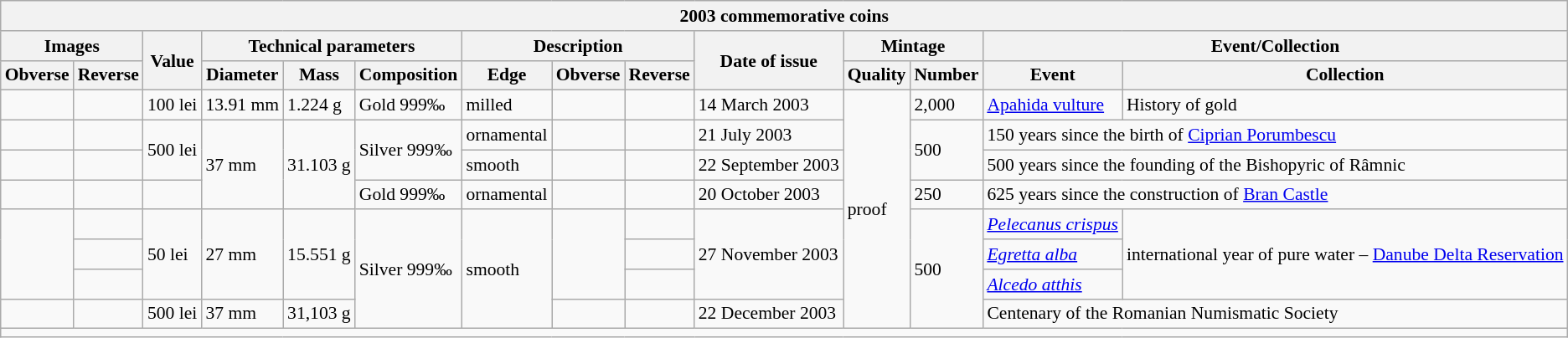<table class="wikitable" style="font-size: 90%">
<tr>
<th colspan="14">2003 commemorative coins</th>
</tr>
<tr>
<th colspan=2>Images</th>
<th rowspan=2>Value</th>
<th colspan=3>Technical parameters</th>
<th colspan=3>Description</th>
<th rowspan=2>Date of issue</th>
<th colspan=2>Mintage</th>
<th colspan=2>Event/Collection</th>
</tr>
<tr>
<th>Obverse</th>
<th>Reverse</th>
<th>Diameter</th>
<th>Mass</th>
<th>Composition</th>
<th>Edge</th>
<th>Obverse</th>
<th>Reverse</th>
<th>Quality</th>
<th>Number</th>
<th>Event</th>
<th>Collection</th>
</tr>
<tr>
<td></td>
<td></td>
<td>100 lei</td>
<td>13.91 mm</td>
<td>1.224 g</td>
<td>Gold 999‰</td>
<td>milled</td>
<td></td>
<td></td>
<td>14 March 2003</td>
<td rowspan="8">proof</td>
<td>2,000</td>
<td><a href='#'>Apahida vulture</a></td>
<td>History of gold</td>
</tr>
<tr>
<td></td>
<td></td>
<td rowspan="2">500 lei</td>
<td rowspan="3">37 mm</td>
<td rowspan="3">31.103 g</td>
<td rowspan="2">Silver 999‰</td>
<td>ornamental</td>
<td></td>
<td></td>
<td>21 July 2003</td>
<td rowspan="2">500</td>
<td colspan=2>150 years since the birth of <a href='#'>Ciprian Porumbescu</a></td>
</tr>
<tr>
<td></td>
<td></td>
<td>smooth</td>
<td></td>
<td></td>
<td>22 September 2003</td>
<td colspan=2>500 years since the founding of the Bishopyric of Râmnic</td>
</tr>
<tr>
<td></td>
<td></td>
<td></td>
<td>Gold 999‰</td>
<td>ornamental</td>
<td></td>
<td></td>
<td>20 October 2003</td>
<td>250</td>
<td colspan=2>625 years since the construction of <a href='#'>Bran Castle</a></td>
</tr>
<tr>
<td rowspan=3></td>
<td></td>
<td rowspan=3>50 lei</td>
<td rowspan=3>27 mm</td>
<td rowspan=3>15.551 g</td>
<td rowspan="4">Silver 999‰</td>
<td rowspan="4">smooth</td>
<td rowspan=3></td>
<td></td>
<td rowspan=3>27 November 2003</td>
<td rowspan="4">500</td>
<td><em><a href='#'>Pelecanus crispus</a></em></td>
<td rowspan=3>international year of pure water – <a href='#'>Danube Delta Reservation</a></td>
</tr>
<tr>
<td></td>
<td></td>
<td><em><a href='#'>Egretta alba</a></em></td>
</tr>
<tr>
<td></td>
<td></td>
<td><em><a href='#'>Alcedo atthis</a></em></td>
</tr>
<tr>
<td></td>
<td></td>
<td>500 lei</td>
<td>37 mm</td>
<td>31,103 g</td>
<td></td>
<td></td>
<td>22 December 2003</td>
<td colspan=2>Centenary of the Romanian Numismatic Society</td>
</tr>
<tr>
<td colspan="14"></td>
</tr>
</table>
